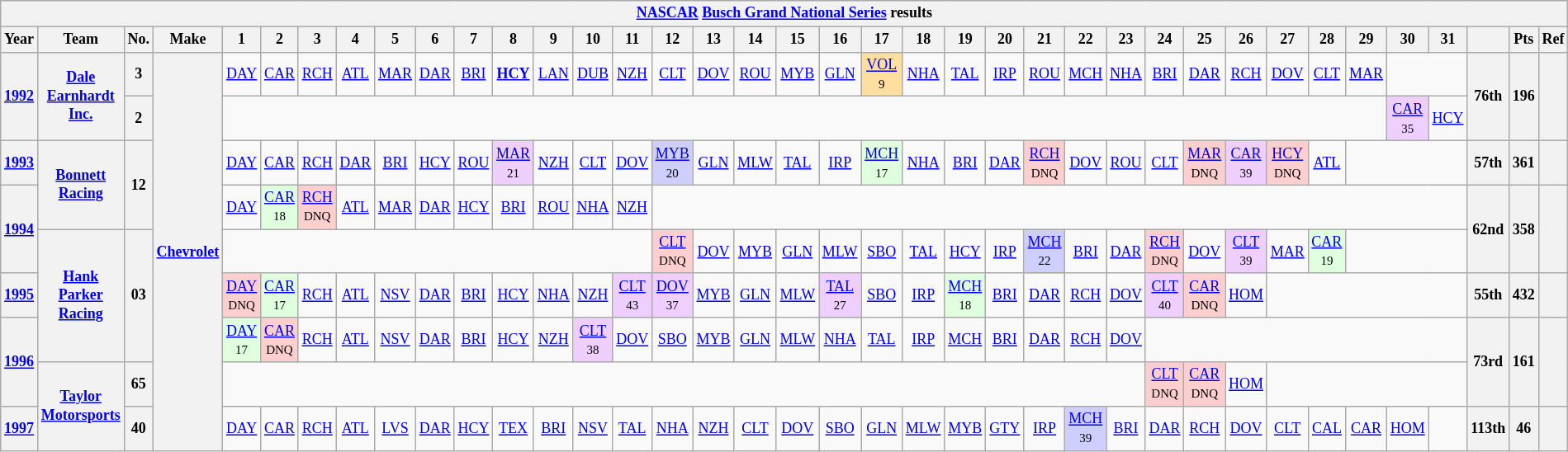<table class="wikitable" style="text-align:center; font-size:75%">
<tr>
<th colspan=42><a href='#'>NASCAR</a> <a href='#'>Busch Grand National Series</a> results</th>
</tr>
<tr>
<th>Year</th>
<th>Team</th>
<th>No.</th>
<th>Make</th>
<th>1</th>
<th>2</th>
<th>3</th>
<th>4</th>
<th>5</th>
<th>6</th>
<th>7</th>
<th>8</th>
<th>9</th>
<th>10</th>
<th>11</th>
<th>12</th>
<th>13</th>
<th>14</th>
<th>15</th>
<th>16</th>
<th>17</th>
<th>18</th>
<th>19</th>
<th>20</th>
<th>21</th>
<th>22</th>
<th>23</th>
<th>24</th>
<th>25</th>
<th>26</th>
<th>27</th>
<th>28</th>
<th>29</th>
<th>30</th>
<th>31</th>
<th></th>
<th>Pts</th>
<th>Ref</th>
</tr>
<tr>
<th rowspan=2><a href='#'>1992</a></th>
<th rowspan=2><a href='#'>Dale Earnhardt Inc.</a></th>
<th>3</th>
<th rowspan=9><a href='#'>Chevrolet</a></th>
<td><a href='#'>DAY</a><br><small></small></td>
<td><a href='#'>CAR</a><br><small></small></td>
<td><a href='#'>RCH</a><br><small></small></td>
<td><a href='#'>ATL</a><br><small></small></td>
<td><a href='#'>MAR</a><br><small></small></td>
<td><a href='#'>DAR</a><br><small></small></td>
<td><a href='#'>BRI</a><br><small></small></td>
<td><strong><a href='#'>HCY</a></strong><br><small></small></td>
<td><a href='#'>LAN</a><br><small></small></td>
<td><a href='#'>DUB</a><br><small></small></td>
<td><a href='#'>NZH</a><br><small></small></td>
<td><a href='#'>CLT</a><br><small></small></td>
<td><a href='#'>DOV</a><br><small></small></td>
<td><a href='#'>ROU</a><br><small></small></td>
<td><a href='#'>MYB</a><br><small></small></td>
<td><a href='#'>GLN</a><br><small></small></td>
<td bgcolor="FFDF9F"><a href='#'>VOL</a><br><small>9</small></td>
<td><a href='#'>NHA</a><br><small></small></td>
<td><a href='#'>TAL</a><br><small></small></td>
<td><a href='#'>IRP</a><br><small></small></td>
<td><a href='#'>ROU</a><br><small></small></td>
<td><a href='#'>MCH</a><br><small></small></td>
<td><a href='#'>NHA</a><br><small></small></td>
<td><a href='#'>BRI</a><br><small></small></td>
<td><a href='#'>DAR</a><br><small></small></td>
<td><a href='#'>RCH</a><br><small></small></td>
<td><a href='#'>DOV</a><br><small></small></td>
<td><a href='#'>CLT</a><br><small></small></td>
<td><a href='#'>MAR</a><br><small></small></td>
<td colspan=2></td>
<th rowspan=2>76th</th>
<th rowspan=2>196</th>
<th rowspan=2></th>
</tr>
<tr>
<th>2</th>
<td colspan=29></td>
<td bgcolor="EFCFFF"><a href='#'>CAR</a><br><small>35</small></td>
<td><a href='#'>HCY</a><br><small></small></td>
</tr>
<tr>
<th><a href='#'>1993</a></th>
<th rowspan=2><a href='#'>Bonnett Racing</a></th>
<th rowspan=2>12</th>
<td><a href='#'>DAY</a><br><small></small></td>
<td><a href='#'>CAR</a><br><small></small></td>
<td><a href='#'>RCH</a><br><small></small></td>
<td><a href='#'>DAR</a><br><small></small></td>
<td><a href='#'>BRI</a><br><small></small></td>
<td><a href='#'>HCY</a><br><small></small></td>
<td><a href='#'>ROU</a><br><small></small></td>
<td bgcolor="EFCFFF"><a href='#'>MAR</a><br><small>21</small></td>
<td><a href='#'>NZH</a><br><small></small></td>
<td><a href='#'>CLT</a><br><small></small></td>
<td><a href='#'>DOV</a><br><small></small></td>
<td bgcolor="CFCFFF"><a href='#'>MYB</a><br><small>20</small></td>
<td><a href='#'>GLN</a><br><small></small></td>
<td><a href='#'>MLW</a><br><small></small></td>
<td><a href='#'>TAL</a><br><small></small></td>
<td><a href='#'>IRP</a><br><small></small></td>
<td bgcolor="DFFFDF"><a href='#'>MCH</a><br><small>17</small></td>
<td><a href='#'>NHA</a><br><small></small></td>
<td><a href='#'>BRI</a><br><small></small></td>
<td><a href='#'>DAR</a><br><small></small></td>
<td bgcolor="FFCFCF"><a href='#'>RCH</a><br><small>DNQ</small></td>
<td><a href='#'>DOV</a><br><small></small></td>
<td><a href='#'>ROU</a><br><small></small></td>
<td><a href='#'>CLT</a><br><small></small></td>
<td bgcolor="FFCFCF"><a href='#'>MAR</a><br><small>DNQ</small></td>
<td bgcolor="EFCFFF"><a href='#'>CAR</a><br><small>39</small></td>
<td bgcolor="FFCFCF"><a href='#'>HCY</a><br><small>DNQ</small></td>
<td><a href='#'>ATL</a><br><small></small></td>
<td colspan=3></td>
<th>57th</th>
<th>361</th>
<th></th>
</tr>
<tr>
<th rowspan=2><a href='#'>1994</a></th>
<td><a href='#'>DAY</a></td>
<td bgcolor="DFFFDF"><a href='#'>CAR</a><br><small>18</small></td>
<td bgcolor="FFCFCF"><a href='#'>RCH</a><br><small>DNQ</small></td>
<td><a href='#'>ATL</a></td>
<td><a href='#'>MAR</a></td>
<td><a href='#'>DAR</a></td>
<td><a href='#'>HCY</a></td>
<td><a href='#'>BRI</a></td>
<td><a href='#'>ROU</a></td>
<td><a href='#'>NHA</a></td>
<td><a href='#'>NZH</a></td>
<td colspan=20></td>
<th rowspan=2>62nd</th>
<th rowspan=2>358</th>
<th rowspan=2></th>
</tr>
<tr>
<th rowspan=3><a href='#'>Hank Parker Racing</a></th>
<th rowspan=3>03</th>
<td colspan=11></td>
<td bgcolor="FFCFCF"><a href='#'>CLT</a><br><small>DNQ</small></td>
<td><a href='#'>DOV</a><br><small></small></td>
<td><a href='#'>MYB</a></td>
<td><a href='#'>GLN</a><br><small></small></td>
<td><a href='#'>MLW</a></td>
<td><a href='#'>SBO</a></td>
<td><a href='#'>TAL</a><br><small></small></td>
<td><a href='#'>HCY</a><br><small></small></td>
<td><a href='#'>IRP</a></td>
<td bgcolor="CFCFFF"><a href='#'>MCH</a><br><small>22</small></td>
<td><a href='#'>BRI</a></td>
<td><a href='#'>DAR</a><br><small></small></td>
<td bgcolor="FFCFCF"><a href='#'>RCH</a><br><small>DNQ</small></td>
<td><a href='#'>DOV</a><br><small></small></td>
<td bgcolor="EFCFFF"><a href='#'>CLT</a><br><small>39</small></td>
<td><a href='#'>MAR</a></td>
<td bgcolor="DFFFDF"><a href='#'>CAR</a><br><small>19</small></td>
</tr>
<tr>
<th><a href='#'>1995</a></th>
<td bgcolor="FFCFCF"><a href='#'>DAY</a><br><small>DNQ</small></td>
<td bgcolor="DFFFDF"><a href='#'>CAR</a><br><small>17</small></td>
<td><a href='#'>RCH</a></td>
<td><a href='#'>ATL</a></td>
<td><a href='#'>NSV</a></td>
<td><a href='#'>DAR</a><br><small></small></td>
<td><a href='#'>BRI</a><br><small></small></td>
<td><a href='#'>HCY</a></td>
<td><a href='#'>NHA</a></td>
<td><a href='#'>NZH</a></td>
<td bgcolor="EFCFFF"><a href='#'>CLT</a><br><small>43</small></td>
<td bgcolor="EFCFFF"><a href='#'>DOV</a><br><small>37</small></td>
<td><a href='#'>MYB</a></td>
<td><a href='#'>GLN</a><br><small></small></td>
<td><a href='#'>MLW</a></td>
<td bgcolor="EFCFFF"><a href='#'>TAL</a><br><small>27</small></td>
<td><a href='#'>SBO</a></td>
<td><a href='#'>IRP</a></td>
<td bgcolor="DFFFDF"><a href='#'>MCH</a><br><small>18</small></td>
<td><a href='#'>BRI</a><br><small></small></td>
<td><a href='#'>DAR</a><br><small></small></td>
<td><a href='#'>RCH</a><br><small></small></td>
<td><a href='#'>DOV</a><br><small></small></td>
<td bgcolor="EFCFFF"><a href='#'>CLT</a><br><small>40</small></td>
<td bgcolor="FFCFCF"><a href='#'>CAR</a><br><small>DNQ</small></td>
<td><a href='#'>HOM</a><br><small></small></td>
<td colspan=5></td>
<th>55th</th>
<th>432</th>
<th></th>
</tr>
<tr>
<th rowspan=2><a href='#'>1996</a></th>
<td bgcolor="DFFFDF"><a href='#'>DAY</a><br><small>17</small></td>
<td bgcolor="FFCFCF"><a href='#'>CAR</a><br><small>DNQ</small></td>
<td><a href='#'>RCH</a><br><small></small></td>
<td><a href='#'>ATL</a><br><small></small></td>
<td><a href='#'>NSV</a></td>
<td><a href='#'>DAR</a><br><small></small></td>
<td><a href='#'>BRI</a><br><small></small></td>
<td><a href='#'>HCY</a></td>
<td><a href='#'>NZH</a></td>
<td bgcolor="EFCFFF"><a href='#'>CLT</a><br><small>38</small></td>
<td><a href='#'>DOV</a><br><small></small></td>
<td><a href='#'>SBO</a></td>
<td><a href='#'>MYB</a></td>
<td><a href='#'>GLN</a></td>
<td><a href='#'>MLW</a></td>
<td><a href='#'>NHA</a></td>
<td><a href='#'>TAL</a></td>
<td><a href='#'>IRP</a></td>
<td><a href='#'>MCH</a></td>
<td><a href='#'>BRI</a></td>
<td><a href='#'>DAR</a></td>
<td><a href='#'>RCH</a></td>
<td><a href='#'>DOV</a></td>
<td colspan=8></td>
<th rowspan=2>73rd</th>
<th rowspan=2>161</th>
<th rowspan=2></th>
</tr>
<tr>
<th rowspan=2><a href='#'>Taylor Motorsports</a></th>
<th>65</th>
<td colspan=23></td>
<td bgcolor="FFCFCF"><a href='#'>CLT</a><br><small>DNQ</small></td>
<td bgcolor="FFCFCF"><a href='#'>CAR</a><br><small>DNQ</small></td>
<td><a href='#'>HOM</a></td>
</tr>
<tr>
<th><a href='#'>1997</a></th>
<th>40</th>
<td><a href='#'>DAY</a></td>
<td><a href='#'>CAR</a></td>
<td><a href='#'>RCH</a></td>
<td><a href='#'>ATL</a></td>
<td><a href='#'>LVS</a></td>
<td><a href='#'>DAR</a></td>
<td><a href='#'>HCY</a></td>
<td><a href='#'>TEX</a></td>
<td><a href='#'>BRI</a></td>
<td><a href='#'>NSV</a></td>
<td><a href='#'>TAL</a></td>
<td><a href='#'>NHA</a></td>
<td><a href='#'>NZH</a></td>
<td><a href='#'>CLT</a></td>
<td><a href='#'>DOV</a></td>
<td><a href='#'>SBO</a></td>
<td><a href='#'>GLN</a></td>
<td><a href='#'>MLW</a></td>
<td><a href='#'>MYB</a></td>
<td><a href='#'>GTY</a></td>
<td><a href='#'>IRP</a></td>
<td bgcolor="CFCFFF"><a href='#'>MCH</a><br><small>39</small></td>
<td><a href='#'>BRI</a></td>
<td><a href='#'>DAR</a></td>
<td><a href='#'>RCH</a><br><small></small></td>
<td><a href='#'>DOV</a></td>
<td><a href='#'>CLT</a></td>
<td><a href='#'>CAL</a></td>
<td><a href='#'>CAR</a></td>
<td><a href='#'>HOM</a></td>
<td colspan=1></td>
<th>113th</th>
<th>46</th>
<th></th>
</tr>
</table>
